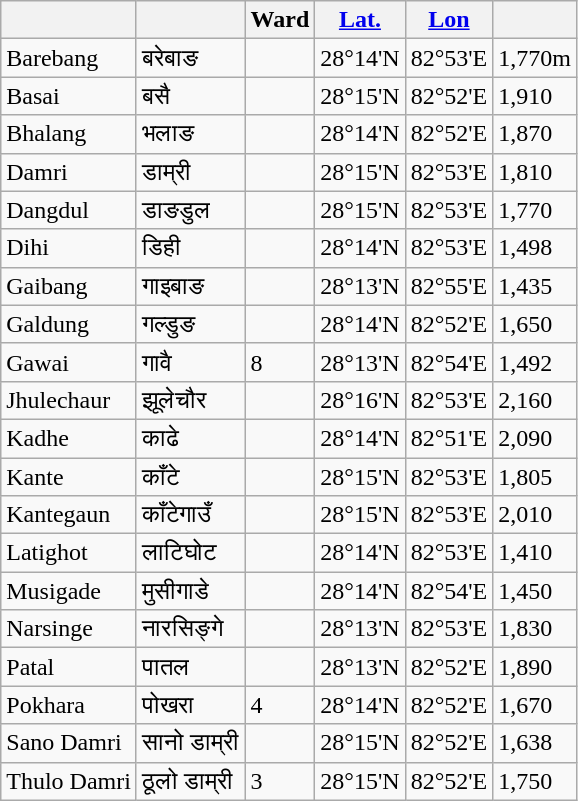<table class="wikitable">
<tr>
<th></th>
<th></th>
<th>Ward</th>
<th><a href='#'>Lat.</a></th>
<th><a href='#'>Lon</a></th>
<th></th>
</tr>
<tr>
<td>Barebang</td>
<td>बरेबाङ</td>
<td></td>
<td>28°14'N</td>
<td>82°53'E</td>
<td>1,770m</td>
</tr>
<tr>
<td>Basai</td>
<td>बसै</td>
<td></td>
<td>28°15'N</td>
<td>82°52'E</td>
<td>1,910</td>
</tr>
<tr>
<td>Bhalang</td>
<td>भलाङ</td>
<td></td>
<td>28°14'N</td>
<td>82°52'E</td>
<td>1,870</td>
</tr>
<tr>
<td>Damri</td>
<td>डाम्री</td>
<td></td>
<td>28°15'N</td>
<td>82°53'E</td>
<td>1,810</td>
</tr>
<tr>
<td>Dangdul</td>
<td>डाङडुल</td>
<td></td>
<td>28°15'N</td>
<td>82°53'E</td>
<td>1,770</td>
</tr>
<tr>
<td>Dihi</td>
<td>डिही</td>
<td></td>
<td>28°14'N</td>
<td>82°53'E</td>
<td>1,498</td>
</tr>
<tr>
<td>Gaibang</td>
<td>गाइबाङ</td>
<td></td>
<td>28°13'N</td>
<td>82°55'E</td>
<td>1,435</td>
</tr>
<tr>
<td>Galdung</td>
<td>गल्डुङ</td>
<td></td>
<td>28°14'N</td>
<td>82°52'E</td>
<td>1,650</td>
</tr>
<tr>
<td>Gawai</td>
<td>गावै</td>
<td>8</td>
<td>28°13'N</td>
<td>82°54'E</td>
<td>1,492</td>
</tr>
<tr>
<td>Jhulechaur</td>
<td>झूलेचौर</td>
<td></td>
<td>28°16'N</td>
<td>82°53'E</td>
<td>2,160</td>
</tr>
<tr>
<td>Kadhe</td>
<td>काढे</td>
<td></td>
<td>28°14'N</td>
<td>82°51'E</td>
<td>2,090</td>
</tr>
<tr>
<td>Kante</td>
<td>काँटे</td>
<td></td>
<td>28°15'N</td>
<td>82°53'E</td>
<td>1,805</td>
</tr>
<tr>
<td>Kantegaun</td>
<td>काँटेगाउँ</td>
<td></td>
<td>28°15'N</td>
<td>82°53'E</td>
<td>2,010</td>
</tr>
<tr>
<td>Latighot</td>
<td>लाटिघोट</td>
<td></td>
<td>28°14'N</td>
<td>82°53'E</td>
<td>1,410</td>
</tr>
<tr>
<td>Musigade</td>
<td>मुसीगाडे</td>
<td></td>
<td>28°14'N</td>
<td>82°54'E</td>
<td>1,450</td>
</tr>
<tr>
<td>Narsinge</td>
<td>नारसिङ्गे</td>
<td></td>
<td>28°13'N</td>
<td>82°53'E</td>
<td>1,830</td>
</tr>
<tr>
<td>Patal</td>
<td>पातल</td>
<td></td>
<td>28°13'N</td>
<td>82°52'E</td>
<td>1,890</td>
</tr>
<tr>
<td>Pokhara</td>
<td>पोखरा</td>
<td>4</td>
<td>28°14'N</td>
<td>82°52'E</td>
<td>1,670</td>
</tr>
<tr>
<td>Sano Damri</td>
<td>सानो डाम्री</td>
<td></td>
<td>28°15'N</td>
<td>82°52'E</td>
<td>1,638</td>
</tr>
<tr>
<td>Thulo Damri</td>
<td>ठूलो डाम्री</td>
<td>3</td>
<td>28°15'N</td>
<td>82°52'E</td>
<td>1,750</td>
</tr>
</table>
